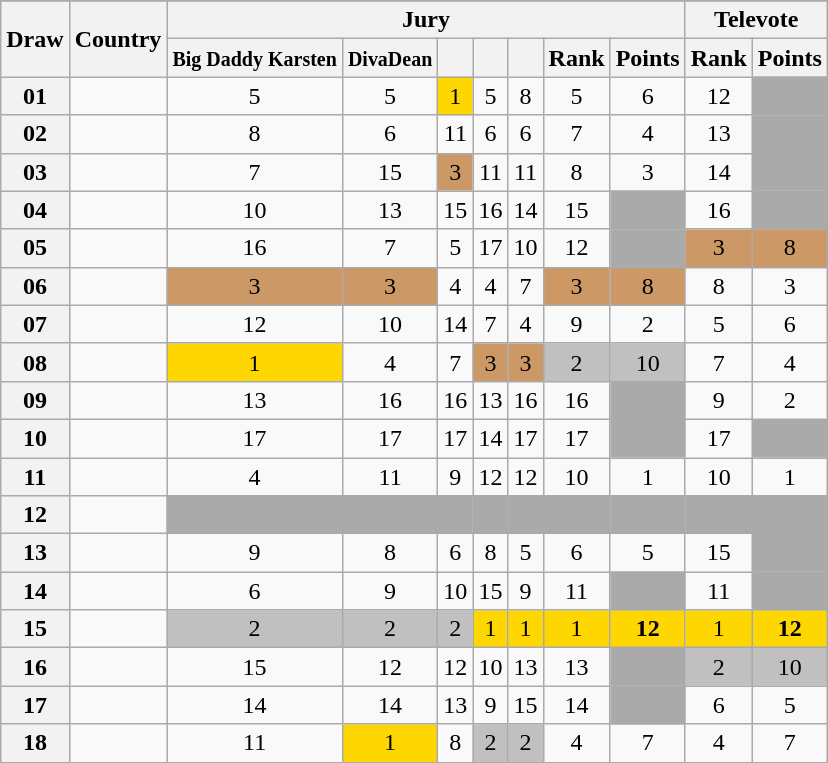<table class="sortable wikitable collapsible plainrowheaders" style="text-align:center;">
<tr>
</tr>
<tr>
<th scope="col" rowspan="2">Draw</th>
<th scope="col" rowspan="2">Country</th>
<th scope="col" colspan="7">Jury</th>
<th scope="col" colspan="2">Televote</th>
</tr>
<tr>
<th scope="col"><small>Big Daddy Karsten</small></th>
<th scope="col"><small>DivaDean</small></th>
<th scope="col"><small></small></th>
<th scope="col"><small></small></th>
<th scope="col"><small></small></th>
<th scope="col">Rank</th>
<th scope="col">Points</th>
<th scope="col">Rank</th>
<th scope="col">Points</th>
</tr>
<tr>
<th scope="row" style="text-align:center;">01</th>
<td style="text-align:left;"></td>
<td>5</td>
<td>5</td>
<td style="background:gold;">1</td>
<td>5</td>
<td>8</td>
<td>5</td>
<td>6</td>
<td>12</td>
<td style="background:#AAAAAA;"></td>
</tr>
<tr>
<th scope="row" style="text-align:center;">02</th>
<td style="text-align:left;"></td>
<td>8</td>
<td>6</td>
<td>11</td>
<td>6</td>
<td>6</td>
<td>7</td>
<td>4</td>
<td>13</td>
<td style="background:#AAAAAA;"></td>
</tr>
<tr>
<th scope="row" style="text-align:center;">03</th>
<td style="text-align:left;"></td>
<td>7</td>
<td>15</td>
<td style="background:#CC9966;">3</td>
<td>11</td>
<td>11</td>
<td>8</td>
<td>3</td>
<td>14</td>
<td style="background:#AAAAAA;"></td>
</tr>
<tr>
<th scope="row" style="text-align:center;">04</th>
<td style="text-align:left;"></td>
<td>10</td>
<td>13</td>
<td>15</td>
<td>16</td>
<td>14</td>
<td>15</td>
<td style="background:#AAAAAA;"></td>
<td>16</td>
<td style="background:#AAAAAA;"></td>
</tr>
<tr>
<th scope="row" style="text-align:center;">05</th>
<td style="text-align:left;"></td>
<td>16</td>
<td>7</td>
<td>5</td>
<td>17</td>
<td>10</td>
<td>12</td>
<td style="background:#AAAAAA;"></td>
<td style="background:#CC9966;">3</td>
<td style="background:#CC9966;">8</td>
</tr>
<tr>
<th scope="row" style="text-align:center;">06</th>
<td style="text-align:left;"></td>
<td style="background:#CC9966;">3</td>
<td style="background:#CC9966;">3</td>
<td>4</td>
<td>4</td>
<td>7</td>
<td style="background:#CC9966;">3</td>
<td style="background:#CC9966;">8</td>
<td>8</td>
<td>3</td>
</tr>
<tr>
<th scope="row" style="text-align:center;">07</th>
<td style="text-align:left;"></td>
<td>12</td>
<td>10</td>
<td>14</td>
<td>7</td>
<td>4</td>
<td>9</td>
<td>2</td>
<td>5</td>
<td>6</td>
</tr>
<tr>
<th scope="row" style="text-align:center;">08</th>
<td style="text-align:left;"></td>
<td style="background:gold;">1</td>
<td>4</td>
<td>7</td>
<td style="background:#CC9966;">3</td>
<td style="background:#CC9966;">3</td>
<td style="background:silver;">2</td>
<td style="background:silver;">10</td>
<td>7</td>
<td>4</td>
</tr>
<tr>
<th scope="row" style="text-align:center;">09</th>
<td style="text-align:left;"></td>
<td>13</td>
<td>16</td>
<td>16</td>
<td>13</td>
<td>16</td>
<td>16</td>
<td style="background:#AAAAAA;"></td>
<td>9</td>
<td>2</td>
</tr>
<tr>
<th scope="row" style="text-align:center;">10</th>
<td style="text-align:left;"></td>
<td>17</td>
<td>17</td>
<td>17</td>
<td>14</td>
<td>17</td>
<td>17</td>
<td style="background:#AAAAAA;"></td>
<td>17</td>
<td style="background:#AAAAAA;"></td>
</tr>
<tr>
<th scope="row" style="text-align:center;">11</th>
<td style="text-align:left;"></td>
<td>4</td>
<td>11</td>
<td>9</td>
<td>12</td>
<td>12</td>
<td>10</td>
<td>1</td>
<td>10</td>
<td>1</td>
</tr>
<tr class="sortbottom">
<th scope="row" style="text-align:center;">12</th>
<td style="text-align:left;"></td>
<td style="background:#AAAAAA;"></td>
<td style="background:#AAAAAA;"></td>
<td style="background:#AAAAAA;"></td>
<td style="background:#AAAAAA;"></td>
<td style="background:#AAAAAA;"></td>
<td style="background:#AAAAAA;"></td>
<td style="background:#AAAAAA;"></td>
<td style="background:#AAAAAA;"></td>
<td style="background:#AAAAAA;"></td>
</tr>
<tr>
<th scope="row" style="text-align:center;">13</th>
<td style="text-align:left;"></td>
<td>9</td>
<td>8</td>
<td>6</td>
<td>8</td>
<td>5</td>
<td>6</td>
<td>5</td>
<td>15</td>
<td style="background:#AAAAAA;"></td>
</tr>
<tr>
<th scope="row" style="text-align:center;">14</th>
<td style="text-align:left;"></td>
<td>6</td>
<td>9</td>
<td>10</td>
<td>15</td>
<td>9</td>
<td>11</td>
<td style="background:#AAAAAA;"></td>
<td>11</td>
<td style="background:#AAAAAA;"></td>
</tr>
<tr>
<th scope="row" style="text-align:center;">15</th>
<td style="text-align:left;"></td>
<td style="background:silver;">2</td>
<td style="background:silver;">2</td>
<td style="background:silver;">2</td>
<td style="background:gold;">1</td>
<td style="background:gold;">1</td>
<td style="background:gold;">1</td>
<td style="background:gold;"><strong>12</strong></td>
<td style="background:gold;">1</td>
<td style="background:gold;"><strong>12</strong></td>
</tr>
<tr>
<th scope="row" style="text-align:center;">16</th>
<td style="text-align:left;"></td>
<td>15</td>
<td>12</td>
<td>12</td>
<td>10</td>
<td>13</td>
<td>13</td>
<td style="background:#AAAAAA;"></td>
<td style="background:silver;">2</td>
<td style="background:silver;">10</td>
</tr>
<tr>
<th scope="row" style="text-align:center;">17</th>
<td style="text-align:left;"></td>
<td>14</td>
<td>14</td>
<td>13</td>
<td>9</td>
<td>15</td>
<td>14</td>
<td style="background:#AAAAAA;"></td>
<td>6</td>
<td>5</td>
</tr>
<tr>
<th scope="row" style="text-align:center;">18</th>
<td style="text-align:left;"></td>
<td>11</td>
<td style="background:gold;">1</td>
<td>8</td>
<td style="background:silver;">2</td>
<td style="background:silver;">2</td>
<td>4</td>
<td>7</td>
<td>4</td>
<td>7</td>
</tr>
</table>
